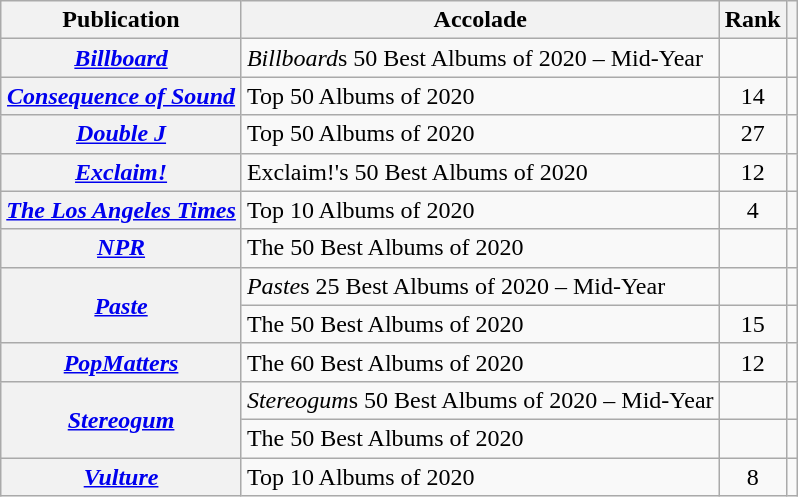<table class="wikitable sortable plainrowheaders">
<tr>
<th scope="col">Publication</th>
<th scope="col">Accolade</th>
<th scope="col">Rank</th>
<th scope="col" class="unsortable"></th>
</tr>
<tr>
<th scope="row"><em><a href='#'>Billboard</a></em></th>
<td><em>Billboard</em>s 50 Best Albums of 2020 – Mid-Year</td>
<td></td>
<td></td>
</tr>
<tr>
<th scope="row"><em><a href='#'>Consequence of Sound</a></em></th>
<td>Top 50 Albums of 2020</td>
<td style="text-align:center;">14</td>
<td style="text-align:center;"></td>
</tr>
<tr>
<th scope="row"><em><a href='#'>Double J</a></em></th>
<td>Top 50 Albums of 2020</td>
<td style="text-align:center;">27</td>
<td style="text-align:center;"></td>
</tr>
<tr>
<th scope="row"><em><a href='#'>Exclaim!</a></em></th>
<td>Exclaim!'s 50 Best Albums of 2020</td>
<td style="text-align:center;">12</td>
<td style="text-align:center;"></td>
</tr>
<tr>
<th scope="row"><em><a href='#'>The Los Angeles Times</a></em></th>
<td>Top 10 Albums of 2020</td>
<td style="text-align:center;">4</td>
<td style="text-align:center;"></td>
</tr>
<tr>
<th scope="row"><em><a href='#'>NPR</a></em></th>
<td>The 50 Best Albums of 2020</td>
<td></td>
<td></td>
</tr>
<tr>
<th rowspan=2 scope="row"><em><a href='#'>Paste</a></em></th>
<td><em>Paste</em>s 25 Best Albums of 2020 – Mid-Year</td>
<td></td>
<td></td>
</tr>
<tr>
<td>The 50 Best Albums of 2020</td>
<td style="text-align:center;">15</td>
<td style="text-align:center;"></td>
</tr>
<tr>
<th scope="row"><em><a href='#'>PopMatters</a></em></th>
<td>The 60 Best Albums of 2020</td>
<td style="text-align:center;">12</td>
<td style="text-align:center;"></td>
</tr>
<tr>
<th scope="row" rowspan="2"><em><a href='#'>Stereogum</a></em></th>
<td><em>Stereogum</em>s 50 Best Albums of 2020 – Mid-Year</td>
<td></td>
<td></td>
</tr>
<tr>
<td>The 50 Best Albums of 2020</td>
<td></td>
<td></td>
</tr>
<tr>
<th scope="row"><em><a href='#'>Vulture</a></em></th>
<td>Top 10 Albums of 2020</td>
<td style="text-align:center;">8</td>
<td style="text-align:center;"></td>
</tr>
</table>
